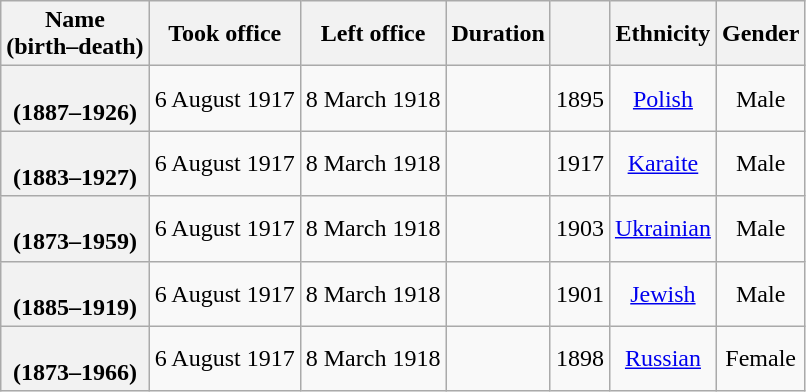<table class="wikitable plainrowheaders sortable" style="text-align:center;" border="1">
<tr>
<th scope="col">Name<br>(birth–death)</th>
<th scope="col">Took office</th>
<th scope="col">Left office</th>
<th scope="col">Duration</th>
<th></th>
<th>Ethnicity</th>
<th>Gender</th>
</tr>
<tr>
<th scope="row"><br>(1887–1926)</th>
<td>6 August 1917</td>
<td>8 March 1918</td>
<td></td>
<td>1895</td>
<td><a href='#'>Polish</a></td>
<td>Male</td>
</tr>
<tr>
<th scope="row"><br>(1883–1927)</th>
<td>6 August 1917</td>
<td>8 March 1918</td>
<td></td>
<td>1917</td>
<td><a href='#'>Karaite</a></td>
<td>Male</td>
</tr>
<tr>
<th scope="row"><br>(1873–1959)</th>
<td>6 August 1917</td>
<td>8 March 1918</td>
<td></td>
<td>1903</td>
<td><a href='#'>Ukrainian</a></td>
<td>Male</td>
</tr>
<tr>
<th scope="row"><br>(1885–1919)</th>
<td>6 August 1917</td>
<td>8 March 1918</td>
<td></td>
<td>1901</td>
<td><a href='#'>Jewish</a></td>
<td>Male</td>
</tr>
<tr>
<th scope="row"><br>(1873–1966)</th>
<td>6 August 1917</td>
<td>8 March 1918</td>
<td></td>
<td>1898</td>
<td><a href='#'>Russian</a></td>
<td>Female</td>
</tr>
</table>
